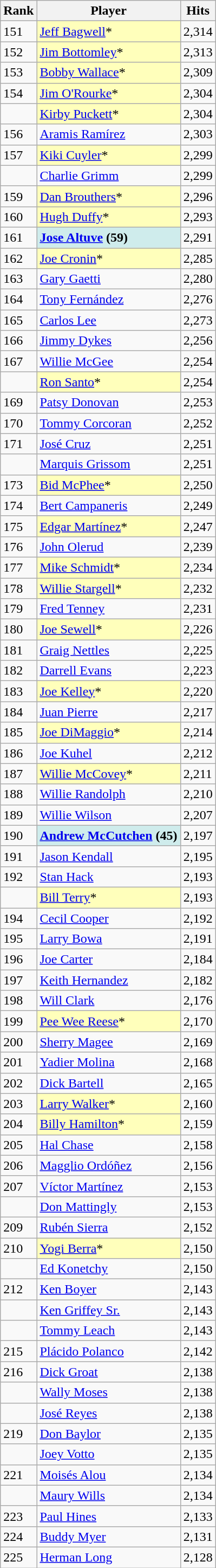<table class="wikitable" style="float:left;">
<tr style="white-space: nowrap;">
<th>Rank</th>
<th>Player</th>
<th>Hits</th>
</tr>
<tr>
<td>151</td>
<td style="background:#ffffbb;"><a href='#'>Jeff Bagwell</a>*</td>
<td>2,314</td>
</tr>
<tr>
<td>152</td>
<td style="background:#ffffbb;"><a href='#'>Jim Bottomley</a>*</td>
<td>2,313</td>
</tr>
<tr>
<td>153</td>
<td style="background:#ffffbb;"><a href='#'>Bobby Wallace</a>*</td>
<td>2,309</td>
</tr>
<tr>
<td>154</td>
<td style="background:#ffffbb;"><a href='#'>Jim O'Rourke</a>*</td>
<td>2,304</td>
</tr>
<tr>
<td></td>
<td style="background:#ffffbb;"><a href='#'>Kirby Puckett</a>*</td>
<td>2,304</td>
</tr>
<tr>
<td>156</td>
<td><a href='#'>Aramis Ramírez</a></td>
<td>2,303</td>
</tr>
<tr>
<td>157</td>
<td style="background:#ffffbb;"><a href='#'>Kiki Cuyler</a>*</td>
<td>2,299</td>
</tr>
<tr>
<td></td>
<td><a href='#'>Charlie Grimm</a></td>
<td>2,299</td>
</tr>
<tr>
<td>159</td>
<td style="background:#ffffbb;"><a href='#'>Dan Brouthers</a>*</td>
<td>2,296</td>
</tr>
<tr>
<td>160</td>
<td style="background:#ffffbb;"><a href='#'>Hugh Duffy</a>*</td>
<td>2,293</td>
</tr>
<tr>
<td>161</td>
<td scope="row" style="background:#cfecec;"><strong><a href='#'>Jose Altuve</a> (59)</strong></td>
<td>2,291</td>
</tr>
<tr>
<td>162</td>
<td style="background:#ffffbb;"><a href='#'>Joe Cronin</a>*</td>
<td>2,285</td>
</tr>
<tr>
<td>163</td>
<td><a href='#'>Gary Gaetti</a></td>
<td>2,280</td>
</tr>
<tr>
<td>164</td>
<td><a href='#'>Tony Fernández</a></td>
<td>2,276</td>
</tr>
<tr>
<td>165</td>
<td><a href='#'>Carlos Lee</a></td>
<td>2,273</td>
</tr>
<tr>
<td>166</td>
<td><a href='#'>Jimmy Dykes</a></td>
<td>2,256</td>
</tr>
<tr>
<td>167</td>
<td><a href='#'>Willie McGee</a></td>
<td>2,254</td>
</tr>
<tr>
<td></td>
<td style="background:#ffffbb;"><a href='#'>Ron Santo</a>*</td>
<td>2,254</td>
</tr>
<tr>
<td>169</td>
<td><a href='#'>Patsy Donovan</a></td>
<td>2,253</td>
</tr>
<tr>
<td>170</td>
<td><a href='#'>Tommy Corcoran</a></td>
<td>2,252</td>
</tr>
<tr>
<td>171</td>
<td><a href='#'>José Cruz</a></td>
<td>2,251</td>
</tr>
<tr>
<td></td>
<td><a href='#'>Marquis Grissom</a></td>
<td>2,251</td>
</tr>
<tr>
<td>173</td>
<td style="background:#ffffbb;"><a href='#'>Bid McPhee</a>*</td>
<td>2,250</td>
</tr>
<tr>
<td>174</td>
<td><a href='#'>Bert Campaneris</a></td>
<td>2,249</td>
</tr>
<tr>
<td>175</td>
<td style="background:#ffffbb;"><a href='#'>Edgar Martínez</a>*</td>
<td>2,247</td>
</tr>
<tr>
<td>176</td>
<td><a href='#'>John Olerud</a></td>
<td>2,239</td>
</tr>
<tr>
<td>177</td>
<td style="background:#ffffbb;"><a href='#'>Mike Schmidt</a>*</td>
<td>2,234</td>
</tr>
<tr>
<td>178</td>
<td style="background:#ffffbb;"><a href='#'>Willie Stargell</a>*</td>
<td>2,232</td>
</tr>
<tr>
<td>179</td>
<td><a href='#'>Fred Tenney</a></td>
<td>2,231</td>
</tr>
<tr>
<td>180</td>
<td style="background:#ffffbb;"><a href='#'>Joe Sewell</a>*</td>
<td>2,226</td>
</tr>
<tr>
<td>181</td>
<td><a href='#'>Graig Nettles</a></td>
<td>2,225</td>
</tr>
<tr>
<td>182</td>
<td><a href='#'>Darrell Evans</a></td>
<td>2,223</td>
</tr>
<tr>
<td>183</td>
<td style="background:#ffffbb;"><a href='#'>Joe Kelley</a>*</td>
<td>2,220</td>
</tr>
<tr>
<td>184</td>
<td><a href='#'>Juan Pierre</a></td>
<td>2,217</td>
</tr>
<tr>
<td>185</td>
<td style="background:#ffffbb;"><a href='#'>Joe DiMaggio</a>*</td>
<td>2,214</td>
</tr>
<tr>
<td>186</td>
<td><a href='#'>Joe Kuhel</a></td>
<td>2,212</td>
</tr>
<tr>
<td>187</td>
<td style="background:#ffffbb;"><a href='#'>Willie McCovey</a>*</td>
<td>2,211</td>
</tr>
<tr>
<td>188</td>
<td><a href='#'>Willie Randolph</a></td>
<td>2,210</td>
</tr>
<tr>
<td>189</td>
<td><a href='#'>Willie Wilson</a></td>
<td>2,207</td>
</tr>
<tr>
<td>190</td>
<td style="background:#cfecec;"><strong><a href='#'>Andrew McCutchen</a> (45)</strong></td>
<td>2,197</td>
</tr>
<tr>
<td>191</td>
<td><a href='#'>Jason Kendall</a></td>
<td>2,195</td>
</tr>
<tr>
<td>192</td>
<td><a href='#'>Stan Hack</a></td>
<td>2,193</td>
</tr>
<tr>
<td></td>
<td style="background:#ffffbb;"><a href='#'>Bill Terry</a>*</td>
<td>2,193</td>
</tr>
<tr>
<td>194</td>
<td><a href='#'>Cecil Cooper</a></td>
<td>2,192</td>
</tr>
<tr>
<td>195</td>
<td><a href='#'>Larry Bowa</a></td>
<td>2,191</td>
</tr>
<tr>
<td>196</td>
<td><a href='#'>Joe Carter</a></td>
<td>2,184</td>
</tr>
<tr>
<td>197</td>
<td><a href='#'>Keith Hernandez</a></td>
<td>2,182</td>
</tr>
<tr>
<td>198</td>
<td><a href='#'>Will Clark</a></td>
<td>2,176</td>
</tr>
<tr>
<td>199</td>
<td style="background:#ffffbb;"><a href='#'>Pee Wee Reese</a>*</td>
<td>2,170</td>
</tr>
<tr>
<td>200</td>
<td><a href='#'>Sherry Magee</a></td>
<td>2,169</td>
</tr>
<tr>
<td>201</td>
<td><a href='#'>Yadier Molina</a></td>
<td>2,168</td>
</tr>
<tr>
<td>202</td>
<td><a href='#'>Dick Bartell</a></td>
<td>2,165</td>
</tr>
<tr>
<td>203</td>
<td style="background:#ffffbb;"><a href='#'>Larry Walker</a>*</td>
<td>2,160</td>
</tr>
<tr>
<td>204</td>
<td style="background:#ffffbb;"><a href='#'>Billy Hamilton</a>*</td>
<td>2,159</td>
</tr>
<tr>
<td>205</td>
<td><a href='#'>Hal Chase</a></td>
<td>2,158</td>
</tr>
<tr>
<td>206</td>
<td><a href='#'>Magglio Ordóñez</a></td>
<td>2,156</td>
</tr>
<tr>
<td>207</td>
<td><a href='#'>Víctor Martínez</a></td>
<td>2,153</td>
</tr>
<tr>
<td></td>
<td><a href='#'>Don Mattingly</a></td>
<td>2,153</td>
</tr>
<tr>
<td>209</td>
<td><a href='#'>Rubén Sierra</a></td>
<td>2,152</td>
</tr>
<tr>
<td>210</td>
<td style="background:#ffffbb;"><a href='#'>Yogi Berra</a>*</td>
<td>2,150</td>
</tr>
<tr>
<td></td>
<td><a href='#'>Ed Konetchy</a></td>
<td>2,150</td>
</tr>
<tr>
<td>212</td>
<td><a href='#'>Ken Boyer</a></td>
<td>2,143</td>
</tr>
<tr>
<td></td>
<td><a href='#'>Ken Griffey Sr.</a></td>
<td>2,143</td>
</tr>
<tr>
<td></td>
<td><a href='#'>Tommy Leach</a></td>
<td>2,143</td>
</tr>
<tr>
<td>215</td>
<td><a href='#'>Plácido Polanco</a></td>
<td>2,142</td>
</tr>
<tr>
<td>216</td>
<td><a href='#'>Dick Groat</a></td>
<td>2,138</td>
</tr>
<tr>
<td></td>
<td><a href='#'>Wally Moses</a></td>
<td>2,138</td>
</tr>
<tr>
<td></td>
<td><a href='#'>José Reyes</a></td>
<td>2,138</td>
</tr>
<tr>
<td>219</td>
<td><a href='#'>Don Baylor</a></td>
<td>2,135</td>
</tr>
<tr>
<td></td>
<td><a href='#'>Joey Votto</a></td>
<td>2,135</td>
</tr>
<tr>
<td>221</td>
<td><a href='#'>Moisés Alou</a></td>
<td>2,134</td>
</tr>
<tr>
<td></td>
<td><a href='#'>Maury Wills</a></td>
<td>2,134</td>
</tr>
<tr>
<td>223</td>
<td><a href='#'>Paul Hines</a></td>
<td>2,133</td>
</tr>
<tr>
<td>224</td>
<td><a href='#'>Buddy Myer</a></td>
<td>2,131</td>
</tr>
<tr>
<td>225</td>
<td><a href='#'>Herman Long</a></td>
<td>2,128</td>
</tr>
</table>
